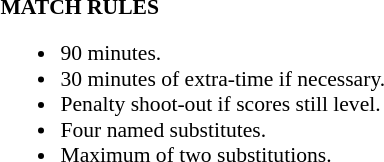<table width=100% style="font-size: 90%">
<tr>
<td width=50% valign=top><br><strong>MATCH RULES</strong><ul><li>90 minutes.</li><li>30 minutes of extra-time if necessary.</li><li>Penalty shoot-out if scores still level.</li><li>Four named substitutes.</li><li>Maximum of two substitutions.</li></ul></td>
</tr>
</table>
